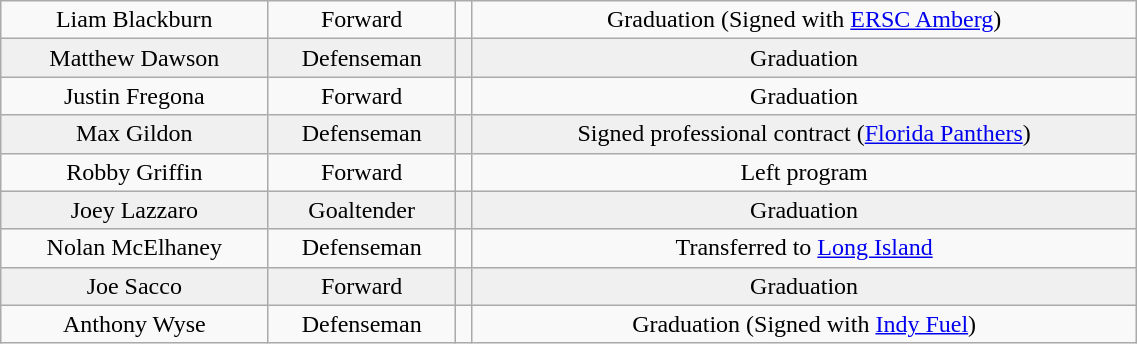<table class="wikitable" width="60%">
<tr align="center" bgcolor="">
<td>Liam Blackburn</td>
<td>Forward</td>
<td></td>
<td>Graduation (Signed with <a href='#'>ERSC Amberg</a>)</td>
</tr>
<tr align="center" bgcolor="f0f0f0">
<td>Matthew Dawson</td>
<td>Defenseman</td>
<td></td>
<td>Graduation</td>
</tr>
<tr align="center" bgcolor="">
<td>Justin Fregona</td>
<td>Forward</td>
<td></td>
<td>Graduation</td>
</tr>
<tr align="center" bgcolor="f0f0f0">
<td>Max Gildon</td>
<td>Defenseman</td>
<td></td>
<td>Signed professional contract (<a href='#'>Florida Panthers</a>)</td>
</tr>
<tr align="center" bgcolor="">
<td>Robby Griffin</td>
<td>Forward</td>
<td></td>
<td>Left program</td>
</tr>
<tr align="center" bgcolor="f0f0f0">
<td>Joey Lazzaro</td>
<td>Goaltender</td>
<td></td>
<td>Graduation</td>
</tr>
<tr align="center" bgcolor="">
<td>Nolan McElhaney</td>
<td>Defenseman</td>
<td></td>
<td>Transferred to <a href='#'>Long Island</a></td>
</tr>
<tr align="center" bgcolor="f0f0f0">
<td>Joe Sacco</td>
<td>Forward</td>
<td></td>
<td>Graduation</td>
</tr>
<tr align="center" bgcolor="">
<td>Anthony Wyse</td>
<td>Defenseman</td>
<td></td>
<td>Graduation (Signed with <a href='#'>Indy Fuel</a>)</td>
</tr>
</table>
